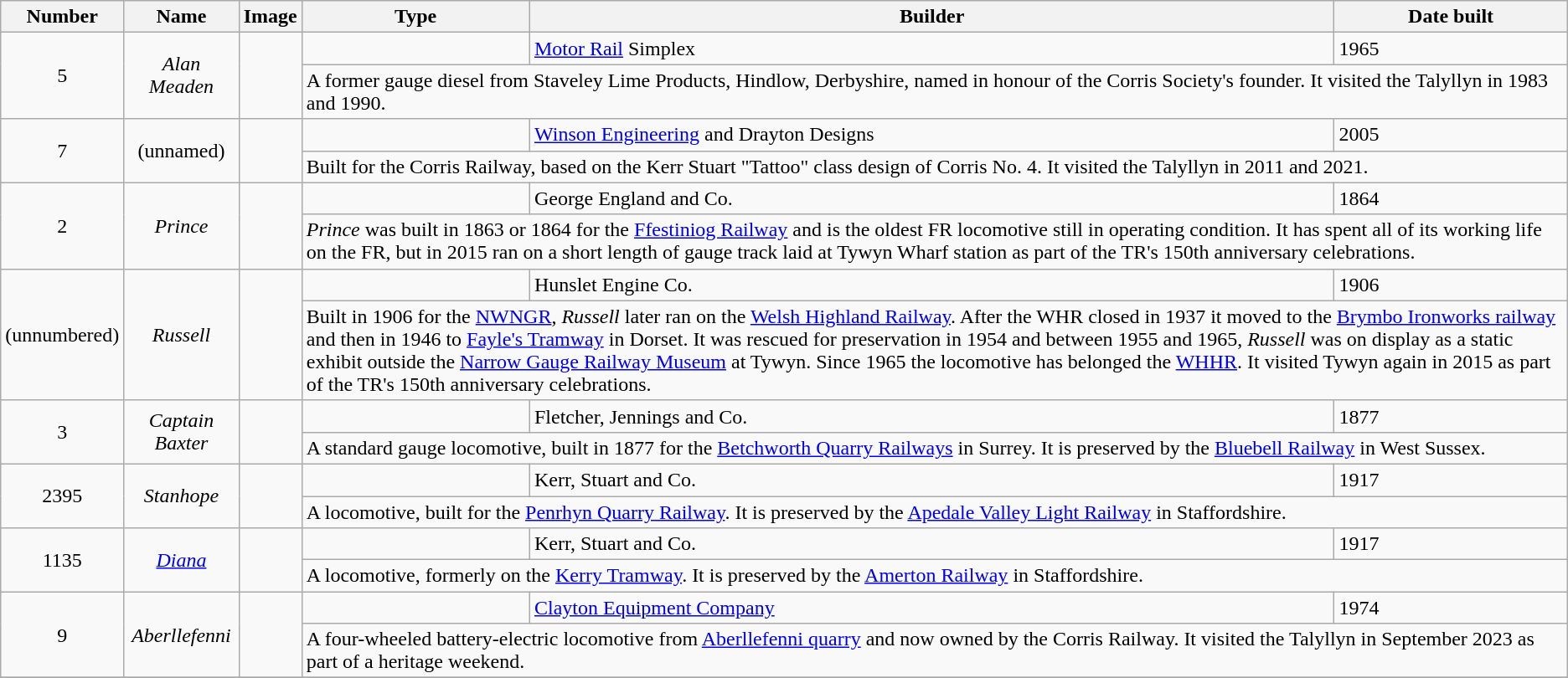<table class="wikitable">
<tr>
<th>Number</th>
<th>Name</th>
<th>Image</th>
<th>   Type   </th>
<th>Builder</th>
<th>Date built</th>
</tr>
<tr>
<td rowspan=2 align="center">5</td>
<td rowspan=2 align="center"><em>Alan Meaden</em></td>
<td rowspan=2 align="center"></td>
<td></td>
<td><a href='#'>Motor Rail</a> Simplex</td>
<td>1965</td>
</tr>
<tr>
<td colspan=3>A former  gauge diesel from Staveley Lime Products, Hindlow, Derbyshire, named in honour of the Corris Society's founder. It visited the Talyllyn in 1983 and 1990.</td>
</tr>
<tr>
<td rowspan=2 align="center">7</td>
<td rowspan=2 align="center">(unnamed)</td>
<td rowspan=2 align="center"></td>
<td></td>
<td><a href='#'>Winson Engineering</a> and Drayton Designs</td>
<td>2005</td>
</tr>
<tr>
<td colspan=3>Built for the Corris Railway, based on the Kerr Stuart "Tattoo" class design of Corris No. 4. It visited the Talyllyn in 2011 and 2021.</td>
</tr>
<tr>
<td rowspan=2 align="center">2</td>
<td rowspan=2 align="center"><em>Prince</em></td>
<td rowspan=2 align="center"></td>
<td></td>
<td>George England and Co.</td>
<td>1864</td>
</tr>
<tr>
<td colspan=3><em>Prince</em> was built in 1863 or 1864 for the <a href='#'>Ffestiniog Railway</a> and is the oldest FR locomotive still in operating condition. It has spent all of its working life on the FR, but in 2015 ran on a short length of  gauge track laid at Tywyn Wharf station as part of the TR's 150th anniversary celebrations.</td>
</tr>
<tr>
<td rowspan=2 align="center">(unnumbered)</td>
<td rowspan=2 align="center"><em>Russell</em></td>
<td rowspan=2 align="center"></td>
<td></td>
<td>Hunslet Engine Co.</td>
<td>1906</td>
</tr>
<tr>
<td colspan=3>Built in 1906 for the <a href='#'>NWNGR</a>, <em>Russell</em> later ran on the <a href='#'>Welsh Highland Railway</a>. After the WHR closed in 1937 it moved to the <a href='#'>Brymbo Ironworks railway</a> and then in 1946 to <a href='#'>Fayle's Tramway</a> in Dorset. It was rescued for preservation in 1954 and between 1955 and 1965, <em>Russell</em> was on display as a static exhibit outside the <a href='#'>Narrow Gauge Railway Museum</a> at Tywyn. Since 1965 the locomotive has belonged the <a href='#'>WHHR</a>. It visited Tywyn again in 2015 as part of the TR's 150th anniversary celebrations.</td>
</tr>
<tr>
<td rowspan=2 align="center">3</td>
<td rowspan=2 align="center"><em>Captain Baxter</em></td>
<td rowspan=2 align="center"></td>
<td></td>
<td>Fletcher, Jennings and Co.</td>
<td>1877</td>
</tr>
<tr>
<td colspan=3>A standard gauge locomotive, built in 1877 for the <a href='#'>Betchworth Quarry Railways</a> in Surrey. It is preserved by the <a href='#'>Bluebell Railway</a> in West Sussex.</td>
</tr>
<tr>
<td rowspan=2 align="center">2395</td>
<td rowspan=2 align="center"><em>Stanhope</em></td>
<td rowspan=2 align="center"></td>
<td></td>
<td>Kerr, Stuart and Co.</td>
<td>1917</td>
</tr>
<tr>
<td colspan=3>A  locomotive, built for the <a href='#'>Penrhyn Quarry Railway</a>. It is preserved by the <a href='#'>Apedale Valley Light Railway</a> in Staffordshire.</td>
</tr>
<tr>
<td rowspan=2 align="center">1135</td>
<td rowspan=2 align="center"><em><a href='#'>Diana</a></em></td>
<td rowspan=2 align="center"></td>
<td></td>
<td>Kerr, Stuart and Co.</td>
<td>1917</td>
</tr>
<tr>
<td colspan=3>A  locomotive, formerly on the <a href='#'>Kerry Tramway</a>. It is preserved by the <a href='#'>Amerton Railway</a> in Staffordshire.</td>
</tr>
<tr>
<td rowspan=2 align="center">9</td>
<td rowspan=2 align="center"><em>Aberllefenni</em></td>
<td rowspan=2 align="center"></td>
<td></td>
<td><a href='#'>Clayton Equipment Company</a></td>
<td>1974</td>
</tr>
<tr>
<td colspan=3>A four-wheeled battery-electric locomotive from <a href='#'>Aberllefenni quarry</a> and now owned by the Corris Railway. It visited the Talyllyn in September 2023 as part of a heritage weekend.</td>
</tr>
<tr>
</tr>
</table>
